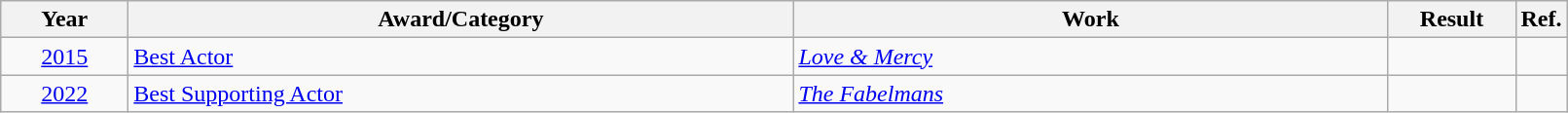<table class=wikitable>
<tr>
<th scope="col" style="width:5em;">Year</th>
<th scope="col" style="width:28em;">Award/Category</th>
<th scope="col" style="width:25em;">Work</th>
<th scope="col" style="width:5em;">Result</th>
<th>Ref.</th>
</tr>
<tr>
<td style="text-align:center;"><a href='#'>2015</a></td>
<td><a href='#'>Best Actor</a></td>
<td><em><a href='#'>Love & Mercy</a></em></td>
<td></td>
<td></td>
</tr>
<tr>
<td style="text-align:center;"><a href='#'>2022</a></td>
<td><a href='#'>Best Supporting Actor</a></td>
<td><em><a href='#'>The Fabelmans</a></em></td>
<td></td>
<td></td>
</tr>
</table>
